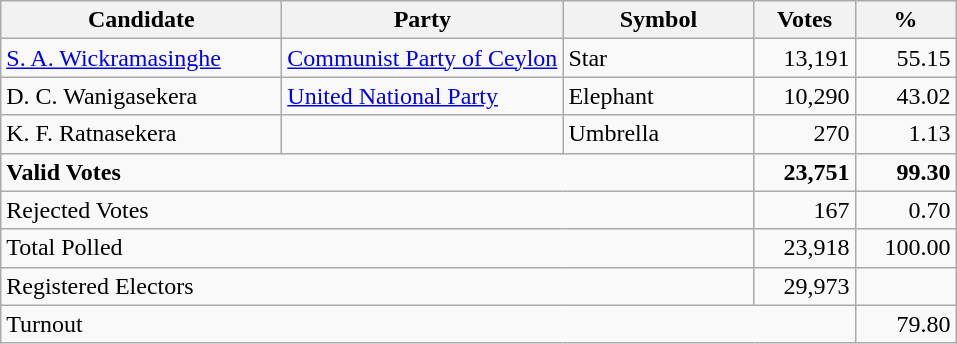<table class="wikitable" border="1" style="text-align:right;">
<tr>
<th align=left width="180">Candidate</th>
<th align=left width="180">Party</th>
<th align=left width="120">Symbol</th>
<th align=left width="60">Votes</th>
<th align=left width="60">%</th>
</tr>
<tr>
<td align=left><a href='#'>S. A. Wickramasinghe</a></td>
<td align=left><a href='#'>Communist Party of Ceylon</a></td>
<td align=left>Star</td>
<td align=right>13,191</td>
<td align=right>55.15</td>
</tr>
<tr>
<td align=left>D. C. Wanigasekera</td>
<td align=left><a href='#'>United National Party</a></td>
<td align=left>Elephant</td>
<td align=right>10,290</td>
<td align=right>43.02</td>
</tr>
<tr>
<td align=left>K. F. Ratnasekera</td>
<td></td>
<td align=left>Umbrella</td>
<td align=right>270</td>
<td align=right>1.13</td>
</tr>
<tr>
<td align=left colspan=3><strong>Valid Votes</strong></td>
<td align=right><strong>23,751</strong></td>
<td align=right><strong>99.30</strong></td>
</tr>
<tr>
<td align=left colspan=3>Rejected Votes</td>
<td align=right>167</td>
<td align=right>0.70</td>
</tr>
<tr>
<td align=left colspan=3>Total Polled</td>
<td align=right>23,918</td>
<td align=right>100.00</td>
</tr>
<tr>
<td align=left colspan=3>Registered Electors</td>
<td align=right>29,973</td>
<td></td>
</tr>
<tr>
<td align=left colspan=4>Turnout</td>
<td align=right>79.80</td>
</tr>
</table>
